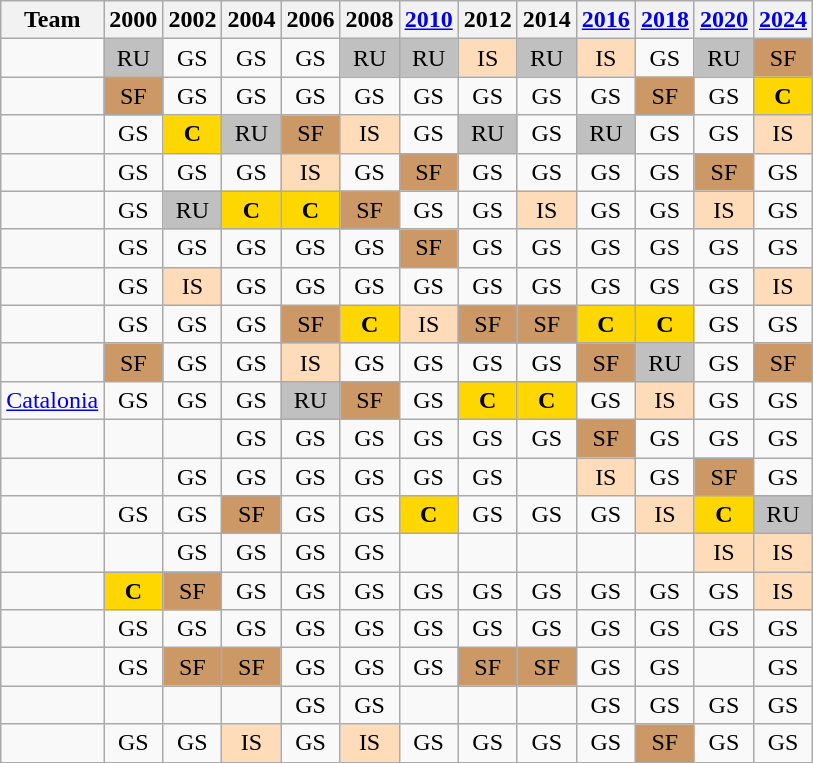<table class="wikitable" style="text-align:center">
<tr>
<th>Team</th>
<th>2000</th>
<th>2002</th>
<th>2004</th>
<th>2006</th>
<th>2008</th>
<th><a href='#'>2010</a></th>
<th>2012</th>
<th>2014</th>
<th><a href='#'>2016</a></th>
<th><a href='#'>2018</a></th>
<th><a href='#'>2020</a></th>
<th><a href='#'>2024</a></th>
</tr>
<tr>
<td align=left></td>
<td bgcolor=silver>RU</td>
<td>GS</td>
<td>GS</td>
<td>GS</td>
<td bgcolor=silver>RU</td>
<td bgcolor=silver>RU</td>
<td bgcolor=#FEDCBA>IS</td>
<td bgcolor=silver>RU</td>
<td bgcolor=#FEDCBA>IS</td>
<td>GS</td>
<td bgcolor=silver>RU</td>
<td bgcolor=#cc9966>SF</td>
</tr>
<tr>
<td align=left></td>
<td bgcolor=#cc9966>SF</td>
<td>GS</td>
<td>GS</td>
<td>GS</td>
<td>GS</td>
<td>GS</td>
<td>GS</td>
<td>GS</td>
<td>GS</td>
<td bgcolor=#cc9966>SF</td>
<td>GS</td>
<td bgcolor=gold><strong>C</strong></td>
</tr>
<tr>
<td align=left></td>
<td>GS</td>
<td bgcolor=gold><strong>C</strong></td>
<td bgcolor=silver>RU</td>
<td bgcolor=#cc9966>SF</td>
<td bgcolor=#FEDCBA>IS</td>
<td>GS</td>
<td bgcolor=silver>RU</td>
<td>GS</td>
<td bgcolor=silver>RU</td>
<td>GS</td>
<td>GS</td>
<td style="background:#fedcba">IS</td>
</tr>
<tr>
<td align=left></td>
<td>GS</td>
<td>GS</td>
<td>GS</td>
<td bgcolor=#FEDCBA>IS</td>
<td>GS</td>
<td bgcolor=#cc9966>SF</td>
<td>GS</td>
<td>GS</td>
<td>GS</td>
<td>GS</td>
<td bgcolor=#cc9966>SF</td>
<td>GS</td>
</tr>
<tr>
<td align=left></td>
<td>GS</td>
<td bgcolor=silver>RU</td>
<td bgcolor=gold><strong>C</strong></td>
<td bgcolor=gold><strong>C</strong></td>
<td bgcolor=#cc9966>SF</td>
<td>GS</td>
<td>GS</td>
<td bgcolor=#FEDCBA>IS</td>
<td>GS</td>
<td>GS</td>
<td bgcolor=#FEDCBA>IS</td>
<td>GS</td>
</tr>
<tr>
<td align=left></td>
<td>GS</td>
<td>GS</td>
<td>GS</td>
<td>GS</td>
<td>GS</td>
<td bgcolor=#cc9966>SF</td>
<td>GS</td>
<td>GS</td>
<td>GS</td>
<td>GS</td>
<td>GS</td>
<td>GS</td>
</tr>
<tr>
<td align=left></td>
<td>GS</td>
<td bgcolor=#FEDCBA>IS</td>
<td>GS</td>
<td>GS</td>
<td>GS</td>
<td>GS</td>
<td>GS</td>
<td>GS</td>
<td>GS</td>
<td>GS</td>
<td>GS</td>
<td style="background:#fedcba">IS</td>
</tr>
<tr>
<td align=left></td>
<td>GS</td>
<td>GS</td>
<td>GS</td>
<td bgcolor=#cc9966>SF</td>
<td bgcolor=gold><strong>C</strong></td>
<td bgcolor=#FEDCBA>IS</td>
<td bgcolor=#cc9966>SF</td>
<td bgcolor=#cc9966>SF</td>
<td bgcolor=gold><strong>C</strong></td>
<td bgcolor=gold><strong>C</strong></td>
<td>GS</td>
<td>GS</td>
</tr>
<tr>
<td align=left></td>
<td bgcolor=#cc9966>SF</td>
<td>GS</td>
<td>GS</td>
<td bgcolor=#FEDCBA>IS</td>
<td>GS</td>
<td>GS</td>
<td>GS</td>
<td>GS</td>
<td bgcolor=#cc9966>SF</td>
<td bgcolor=silver>RU</td>
<td>GS</td>
<td bgcolor=#cc9966>SF</td>
</tr>
<tr>
<td align=left> <a href='#'>Catalonia</a></td>
<td>GS</td>
<td>GS</td>
<td>GS</td>
<td bgcolor=silver>RU</td>
<td bgcolor=#cc9966>SF</td>
<td>GS</td>
<td bgcolor=gold><strong>C</strong></td>
<td bgcolor=gold><strong>C</strong></td>
<td>GS</td>
<td bgcolor=#FEDCBA>IS</td>
<td>GS</td>
<td>GS</td>
</tr>
<tr>
<td align=left></td>
<td></td>
<td></td>
<td>GS</td>
<td>GS</td>
<td>GS</td>
<td>GS</td>
<td>GS</td>
<td>GS</td>
<td bgcolor=#cc9966>SF</td>
<td>GS</td>
<td>GS</td>
<td>GS</td>
</tr>
<tr>
<td align=left></td>
<td></td>
<td>GS</td>
<td>GS</td>
<td>GS</td>
<td>GS</td>
<td>GS</td>
<td>GS</td>
<td></td>
<td bgcolor=#FEDCBA>IS</td>
<td>GS</td>
<td bgcolor=#cc9966>SF</td>
<td>GS</td>
</tr>
<tr>
<td align=left></td>
<td>GS</td>
<td>GS</td>
<td bgcolor=#cc9966>SF</td>
<td>GS</td>
<td>GS</td>
<td bgcolor=gold><strong>C</strong></td>
<td>GS</td>
<td>GS</td>
<td>GS</td>
<td bgcolor=#FEDCBA>IS</td>
<td bgcolor=gold><strong>C</strong></td>
<td bgcolor=silver>RU</td>
</tr>
<tr>
<td align=left></td>
<td></td>
<td>GS</td>
<td>GS</td>
<td>GS</td>
<td>GS</td>
<td></td>
<td></td>
<td></td>
<td></td>
<td></td>
<td bgcolor=#FEDCBA>IS</td>
<td style="background:#fedcba">IS</td>
</tr>
<tr>
<td align=left></td>
<td bgcolor=gold><strong>C</strong></td>
<td bgcolor=#cc9966>SF</td>
<td>GS</td>
<td>GS</td>
<td>GS</td>
<td>GS</td>
<td>GS</td>
<td>GS</td>
<td>GS</td>
<td>GS</td>
<td>GS</td>
<td style="background:#fedcba">IS</td>
</tr>
<tr>
<td align=left></td>
<td>GS</td>
<td>GS</td>
<td>GS</td>
<td>GS</td>
<td>GS</td>
<td>GS</td>
<td>GS</td>
<td>GS</td>
<td>GS</td>
<td>GS</td>
<td>GS</td>
<td>GS</td>
</tr>
<tr>
<td align=left></td>
<td>GS</td>
<td bgcolor=#cc9966>SF</td>
<td bgcolor=#cc9966>SF</td>
<td>GS</td>
<td>GS</td>
<td>GS</td>
<td bgcolor=#cc9966>SF</td>
<td bgcolor=#cc9966>SF</td>
<td>GS</td>
<td>GS</td>
<td></td>
<td>GS</td>
</tr>
<tr>
<td align=left></td>
<td></td>
<td></td>
<td></td>
<td>GS</td>
<td>GS</td>
<td></td>
<td></td>
<td></td>
<td>GS</td>
<td>GS</td>
<td>GS</td>
<td>GS</td>
</tr>
<tr>
<td align=left></td>
<td>GS</td>
<td>GS</td>
<td bgcolor=#FEDCBA>IS</td>
<td>GS</td>
<td bgcolor=#FEDCBA>IS</td>
<td>GS</td>
<td>GS</td>
<td>GS</td>
<td>GS</td>
<td bgcolor=#cc9966>SF</td>
<td>GS</td>
<td>GS</td>
</tr>
</table>
